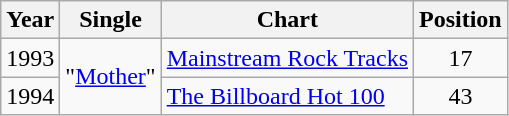<table class="wikitable" border="1">
<tr>
<th>Year</th>
<th>Single</th>
<th>Chart</th>
<th>Position</th>
</tr>
<tr>
<td>1993</td>
<td rowspan="2">"<a href='#'>Mother</a>"</td>
<td><a href='#'>Mainstream Rock Tracks</a></td>
<td align="center">17</td>
</tr>
<tr>
<td>1994</td>
<td><a href='#'>The Billboard Hot 100</a></td>
<td align="center">43</td>
</tr>
</table>
